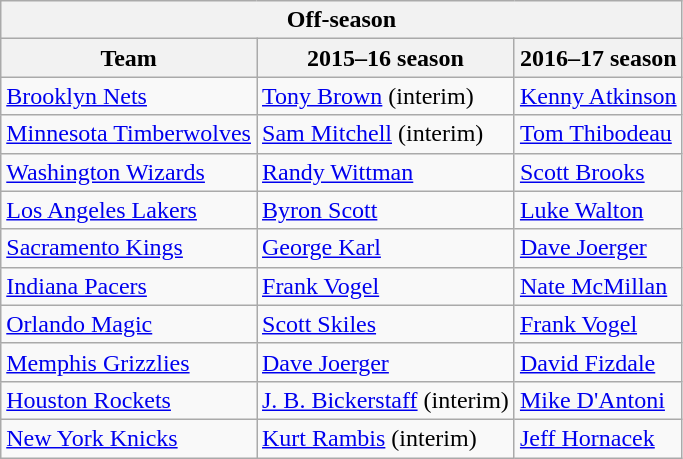<table class="wikitable">
<tr>
<th colspan="3">Off-season</th>
</tr>
<tr>
<th>Team</th>
<th>2015–16 season</th>
<th>2016–17 season</th>
</tr>
<tr>
<td><a href='#'>Brooklyn Nets</a></td>
<td><a href='#'>Tony Brown</a> (interim)</td>
<td><a href='#'>Kenny Atkinson</a></td>
</tr>
<tr>
<td><a href='#'>Minnesota Timberwolves</a></td>
<td><a href='#'>Sam Mitchell</a> (interim)</td>
<td><a href='#'>Tom Thibodeau</a></td>
</tr>
<tr>
<td><a href='#'>Washington Wizards</a></td>
<td><a href='#'>Randy Wittman</a></td>
<td><a href='#'>Scott Brooks</a></td>
</tr>
<tr>
<td><a href='#'>Los Angeles Lakers</a></td>
<td><a href='#'>Byron Scott</a></td>
<td><a href='#'>Luke Walton</a></td>
</tr>
<tr>
<td><a href='#'>Sacramento Kings</a></td>
<td><a href='#'>George Karl</a></td>
<td><a href='#'>Dave Joerger</a></td>
</tr>
<tr>
<td><a href='#'>Indiana Pacers</a></td>
<td><a href='#'>Frank Vogel</a></td>
<td><a href='#'>Nate McMillan</a></td>
</tr>
<tr>
<td><a href='#'>Orlando Magic</a></td>
<td><a href='#'>Scott Skiles</a></td>
<td><a href='#'>Frank Vogel</a></td>
</tr>
<tr>
<td><a href='#'>Memphis Grizzlies</a></td>
<td><a href='#'>Dave Joerger</a></td>
<td><a href='#'>David Fizdale</a></td>
</tr>
<tr>
<td><a href='#'>Houston Rockets</a></td>
<td><a href='#'>J. B. Bickerstaff</a> (interim)</td>
<td><a href='#'>Mike D'Antoni</a></td>
</tr>
<tr>
<td><a href='#'>New York Knicks</a></td>
<td><a href='#'>Kurt Rambis</a> (interim)</td>
<td><a href='#'>Jeff Hornacek</a></td>
</tr>
</table>
